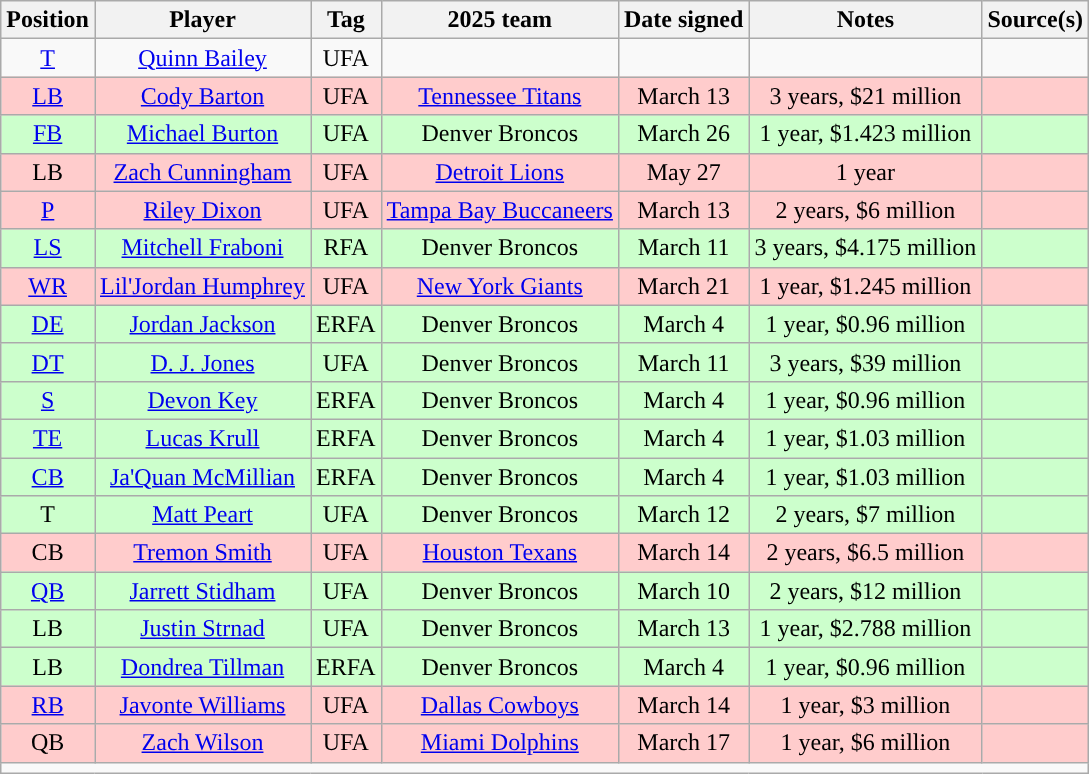<table class="wikitable" style="text-align:center">
<tr>
<th>Position</th>
<th>Player</th>
<th>Tag</th>
<th>2025 team</th>
<th>Date signed</th>
<th>Notes</th>
<th>Source(s)</th>
</tr>
<tr style="background:#">
<td><a href='#'>T</a></td>
<td><a href='#'>Quinn Bailey</a></td>
<td>UFA</td>
<td></td>
<td></td>
<td></td>
<td></td>
</tr>
<tr style="background:#fcc">
<td><a href='#'>LB</a></td>
<td><a href='#'>Cody Barton</a></td>
<td>UFA</td>
<td><a href='#'>Tennessee Titans</a></td>
<td>March 13</td>
<td>3 years, $21 million</td>
<td></td>
</tr>
<tr style="background:#cfc">
<td><a href='#'>FB</a></td>
<td><a href='#'>Michael Burton</a></td>
<td>UFA</td>
<td>Denver Broncos</td>
<td>March 26</td>
<td>1 year, $1.423 million</td>
<td></td>
</tr>
<tr style="background:#fcc">
<td>LB</td>
<td><a href='#'>Zach Cunningham</a></td>
<td>UFA</td>
<td><a href='#'>Detroit Lions</a></td>
<td>May 27</td>
<td>1 year</td>
<td></td>
</tr>
<tr style="background:#fcc">
<td><a href='#'>P</a></td>
<td><a href='#'>Riley Dixon</a></td>
<td>UFA</td>
<td><a href='#'>Tampa Bay Buccaneers</a></td>
<td>March 13</td>
<td>2 years, $6 million</td>
<td></td>
</tr>
<tr style="background:#cfc">
<td><a href='#'>LS</a></td>
<td><a href='#'>Mitchell Fraboni</a></td>
<td>RFA</td>
<td>Denver Broncos</td>
<td>March 11</td>
<td>3 years, $4.175 million</td>
<td></td>
</tr>
<tr style="background:#fcc">
<td><a href='#'>WR</a></td>
<td><a href='#'>Lil'Jordan Humphrey</a></td>
<td>UFA</td>
<td><a href='#'>New York Giants</a></td>
<td>March 21</td>
<td>1 year, $1.245 million</td>
<td></td>
</tr>
<tr style="background:#cfc">
<td><a href='#'>DE</a></td>
<td><a href='#'>Jordan Jackson</a></td>
<td>ERFA</td>
<td>Denver Broncos</td>
<td>March 4</td>
<td>1 year, $0.96 million</td>
<td></td>
</tr>
<tr style="background:#cfc">
<td><a href='#'>DT</a></td>
<td><a href='#'>D. J. Jones</a></td>
<td>UFA</td>
<td>Denver Broncos</td>
<td>March 11</td>
<td>3 years, $39 million</td>
<td></td>
</tr>
<tr style="background:#cfc">
<td><a href='#'>S</a></td>
<td><a href='#'>Devon Key</a></td>
<td>ERFA</td>
<td>Denver Broncos</td>
<td>March 4</td>
<td>1 year, $0.96 million</td>
<td></td>
</tr>
<tr style="background:#cfc">
<td><a href='#'>TE</a></td>
<td><a href='#'>Lucas Krull</a></td>
<td>ERFA</td>
<td>Denver Broncos</td>
<td>March 4</td>
<td>1 year, $1.03 million</td>
<td></td>
</tr>
<tr style="background:#cfc">
<td><a href='#'>CB</a></td>
<td><a href='#'>Ja'Quan McMillian</a></td>
<td>ERFA</td>
<td>Denver Broncos</td>
<td>March 4</td>
<td>1 year, $1.03 million</td>
<td></td>
</tr>
<tr style="background:#cfc">
<td>T</td>
<td><a href='#'>Matt Peart</a></td>
<td>UFA</td>
<td>Denver Broncos</td>
<td>March 12</td>
<td>2 years, $7 million</td>
<td></td>
</tr>
<tr style="background:#fcc">
<td>CB</td>
<td><a href='#'>Tremon Smith</a></td>
<td>UFA</td>
<td><a href='#'>Houston Texans</a></td>
<td>March 14</td>
<td>2 years, $6.5 million</td>
<td></td>
</tr>
<tr style="background:#cfc">
<td><a href='#'>QB</a></td>
<td><a href='#'>Jarrett Stidham</a></td>
<td>UFA</td>
<td>Denver Broncos</td>
<td>March 10</td>
<td>2 years, $12 million</td>
<td></td>
</tr>
<tr style="background:#cfc">
<td>LB</td>
<td><a href='#'>Justin Strnad</a></td>
<td>UFA</td>
<td>Denver Broncos</td>
<td>March 13</td>
<td>1 year, $2.788 million</td>
<td></td>
</tr>
<tr style="background:#cfc">
<td>LB</td>
<td><a href='#'>Dondrea Tillman</a></td>
<td>ERFA</td>
<td>Denver Broncos</td>
<td>March 4</td>
<td>1 year, $0.96 million</td>
<td></td>
</tr>
<tr style="background:#fcc">
<td><a href='#'>RB</a></td>
<td><a href='#'>Javonte Williams</a></td>
<td>UFA</td>
<td><a href='#'>Dallas Cowboys</a></td>
<td>March 14</td>
<td>1 year, $3 million</td>
<td></td>
</tr>
<tr style="background:#fcc">
<td>QB</td>
<td><a href='#'>Zach Wilson</a></td>
<td>UFA</td>
<td><a href='#'>Miami Dolphins</a></td>
<td>March 17</td>
<td>1 year, $6 million</td>
<td></td>
</tr>
<tr>
<td colspan=7></td>
</tr>
</table>
